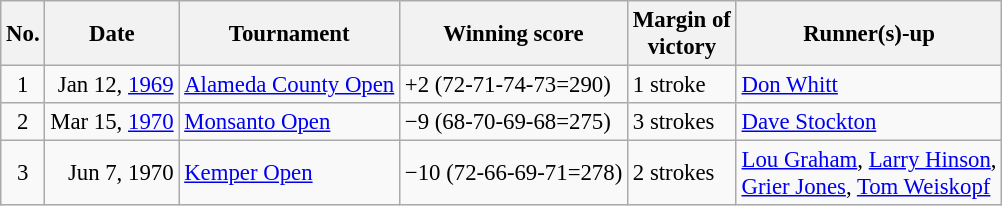<table class="wikitable" style="font-size:95%;">
<tr>
<th>No.</th>
<th>Date</th>
<th>Tournament</th>
<th>Winning score</th>
<th>Margin of<br>victory</th>
<th>Runner(s)-up</th>
</tr>
<tr>
<td align=center>1</td>
<td align=right>Jan 12, <a href='#'>1969</a></td>
<td><a href='#'>Alameda County Open</a></td>
<td>+2 (72-71-74-73=290)</td>
<td>1 stroke</td>
<td> <a href='#'>Don Whitt</a></td>
</tr>
<tr>
<td align=center>2</td>
<td align=right>Mar 15, <a href='#'>1970</a></td>
<td><a href='#'>Monsanto Open</a></td>
<td>−9 (68-70-69-68=275)</td>
<td>3 strokes</td>
<td> <a href='#'>Dave Stockton</a></td>
</tr>
<tr>
<td align=center>3</td>
<td align=right>Jun 7, 1970</td>
<td><a href='#'>Kemper Open</a></td>
<td>−10 (72-66-69-71=278)</td>
<td>2 strokes</td>
<td> <a href='#'>Lou Graham</a>,  <a href='#'>Larry Hinson</a>,<br> <a href='#'>Grier Jones</a>,  <a href='#'>Tom Weiskopf</a></td>
</tr>
</table>
